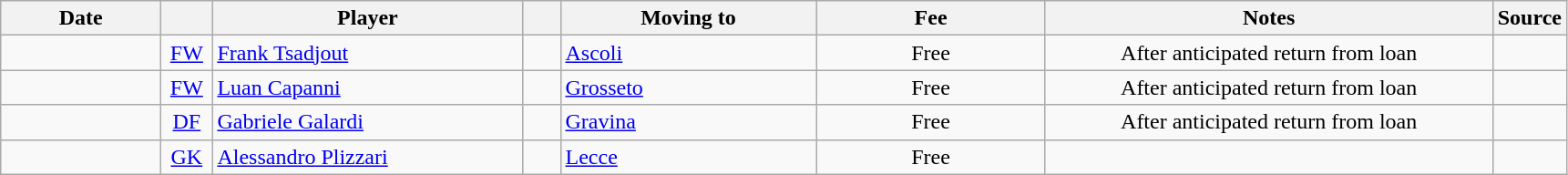<table class="wikitable sortable">
<tr>
<th style="width:110px">Date</th>
<th style="width:30px"></th>
<th style="width:220px">Player</th>
<th style="width:20px"></th>
<th style="width:180px">Moving to</th>
<th style="width:160px">Fee</th>
<th style="width:320px" class="unsortable">Notes</th>
<th style="width:35px">Source</th>
</tr>
<tr>
<td></td>
<td style="text-align:center"><a href='#'>FW</a></td>
<td>  <a href='#'>Frank Tsadjout</a></td>
<td style="text-align:center"></td>
<td> <a href='#'>Ascoli</a></td>
<td style="text-align:center">Free</td>
<td style="text-align:center">After anticipated return from loan</td>
<td></td>
</tr>
<tr>
<td></td>
<td style="text-align:center"><a href='#'>FW</a></td>
<td> <a href='#'>Luan Capanni</a></td>
<td style="text-align:center"></td>
<td> <a href='#'>Grosseto</a></td>
<td style="text-align:center">Free</td>
<td style="text-align:center">After anticipated return from loan</td>
<td></td>
</tr>
<tr>
<td></td>
<td style="text-align:center"><a href='#'>DF</a></td>
<td> <a href='#'>Gabriele Galardi</a></td>
<td style="text-align:center"></td>
<td> <a href='#'>Gravina</a></td>
<td style="text-align:center">Free</td>
<td style="text-align:center">After anticipated return from loan</td>
<td></td>
</tr>
<tr>
<td></td>
<td style="text-align:center"><a href='#'>GK</a></td>
<td> <a href='#'>Alessandro Plizzari</a></td>
<td style="text-align:center"></td>
<td> <a href='#'>Lecce</a></td>
<td style="text-align:center">Free</td>
<td style="text-align:center"></td>
<td></td>
</tr>
</table>
